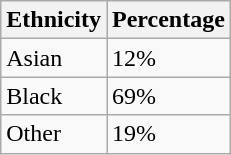<table class="wikitable">
<tr>
<th>Ethnicity</th>
<th>Percentage</th>
</tr>
<tr>
<td>Asian</td>
<td>12%</td>
</tr>
<tr>
<td>Black</td>
<td>69%</td>
</tr>
<tr>
<td>Other</td>
<td>19%</td>
</tr>
</table>
